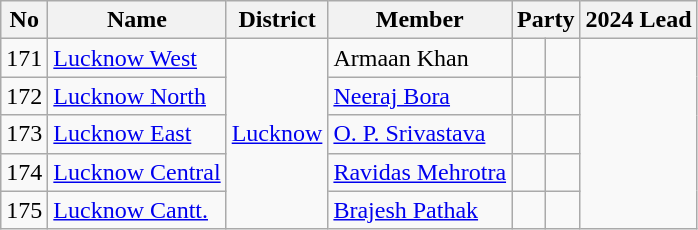<table class="wikitable sortable">
<tr>
<th>No</th>
<th>Name</th>
<th>District</th>
<th>Member</th>
<th colspan="2">Party</th>
<th colspan="2">2024 Lead</th>
</tr>
<tr>
<td>171</td>
<td><a href='#'>Lucknow West</a></td>
<td rowspan="5"><a href='#'>Lucknow</a></td>
<td>Armaan Khan</td>
<td></td>
<td></td>
</tr>
<tr>
<td>172</td>
<td><a href='#'>Lucknow North</a></td>
<td><a href='#'>Neeraj Bora</a></td>
<td></td>
<td></td>
</tr>
<tr>
<td>173</td>
<td><a href='#'>Lucknow East</a></td>
<td><a href='#'>O. P. Srivastava</a></td>
<td></td>
<td></td>
</tr>
<tr>
<td>174</td>
<td><a href='#'>Lucknow Central</a></td>
<td><a href='#'>Ravidas Mehrotra</a></td>
<td></td>
<td></td>
</tr>
<tr>
<td>175</td>
<td><a href='#'>Lucknow Cantt.</a></td>
<td><a href='#'>Brajesh Pathak</a></td>
<td></td>
<td></td>
</tr>
</table>
